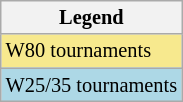<table class="wikitable" style=font-size:85%>
<tr>
<th>Legend</th>
</tr>
<tr style="background:#f7e98e;">
<td>W80 tournaments</td>
</tr>
<tr style="background:lightblue;">
<td>W25/35 tournaments</td>
</tr>
</table>
